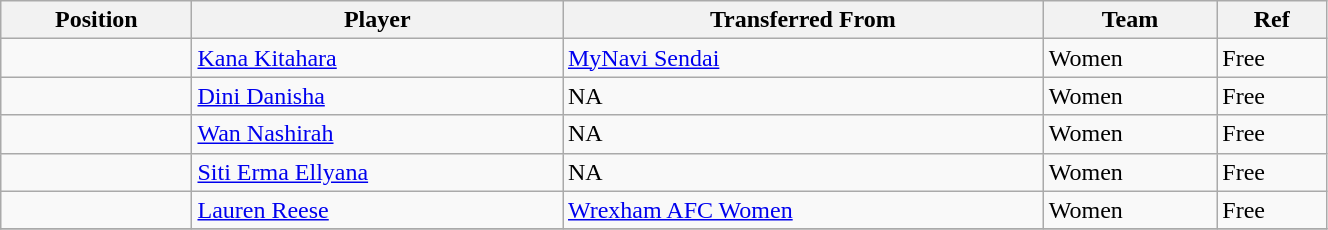<table class="wikitable sortable" style="width:70%; text-align:center; font-size:100%; text-align:left;">
<tr>
<th>Position</th>
<th>Player</th>
<th>Transferred From</th>
<th>Team</th>
<th>Ref</th>
</tr>
<tr>
<td></td>
<td> <a href='#'>Kana Kitahara</a></td>
<td> <a href='#'>MyNavi Sendai</a></td>
<td>Women</td>
<td>Free </td>
</tr>
<tr>
<td></td>
<td> <a href='#'>Dini Danisha</a></td>
<td>NA</td>
<td>Women</td>
<td>Free</td>
</tr>
<tr>
<td></td>
<td> <a href='#'>Wan Nashirah</a></td>
<td>NA</td>
<td>Women</td>
<td>Free</td>
</tr>
<tr>
<td></td>
<td> <a href='#'>Siti Erma Ellyana</a></td>
<td>NA</td>
<td>Women</td>
<td>Free</td>
</tr>
<tr>
<td></td>
<td> <a href='#'>Lauren Reese</a></td>
<td> <a href='#'>Wrexham AFC Women</a></td>
<td>Women</td>
<td>Free </td>
</tr>
<tr>
</tr>
</table>
